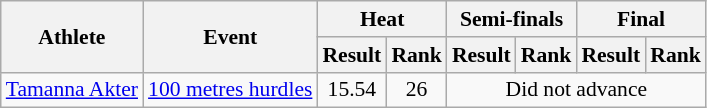<table class="wikitable" style="font-size:90%; text-align:center">
<tr>
<th rowspan="2">Athlete</th>
<th rowspan="2">Event</th>
<th colspan="2">Heat</th>
<th colspan="2">Semi-finals</th>
<th colspan="2">Final</th>
</tr>
<tr>
<th>Result</th>
<th>Rank</th>
<th>Result</th>
<th>Rank</th>
<th>Result</th>
<th>Rank</th>
</tr>
<tr>
<td align="left"><a href='#'>Tamanna Akter</a></td>
<td align="left"><a href='#'>100 metres hurdles</a></td>
<td>15.54</td>
<td>26</td>
<td colspan="4">Did not advance</td>
</tr>
</table>
